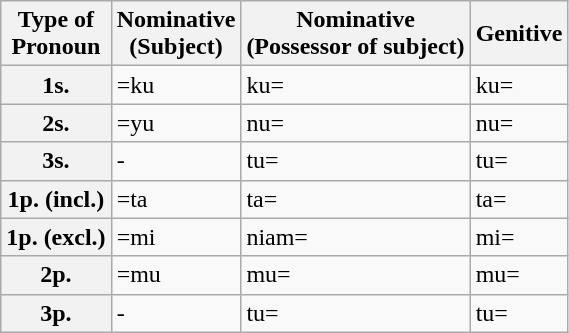<table class="wikitable">
<tr>
<th>Type of<br> Pronoun</th>
<th c=01>Nominative<br> (Subject)</th>
<th c=02>Nominative<br> (Possessor of subject)</th>
<th c=03>Genitive</th>
</tr>
<tr>
<th>1s.</th>
<td c=01>=ku</td>
<td c=02>ku=</td>
<td c=03>ku=</td>
</tr>
<tr>
<th>2s.</th>
<td c=01>=yu</td>
<td c=02>nu=</td>
<td c=03>nu=</td>
</tr>
<tr>
<th>3s.</th>
<td c=01>-</td>
<td c=02>tu=</td>
<td c=03>tu=</td>
</tr>
<tr>
<th>1p. (incl.)</th>
<td c=01>=ta</td>
<td c=02>ta=</td>
<td c=03>ta=</td>
</tr>
<tr>
<th>1p. (excl.)</th>
<td c=01>=mi</td>
<td c=02>niam=</td>
<td c=03>mi=</td>
</tr>
<tr>
<th>2p.</th>
<td c=01>=mu</td>
<td c=02>mu=</td>
<td c=03>mu=</td>
</tr>
<tr>
<th>3p.</th>
<td c=01>-</td>
<td c=02>tu=</td>
<td c=03>tu=</td>
</tr>
</table>
